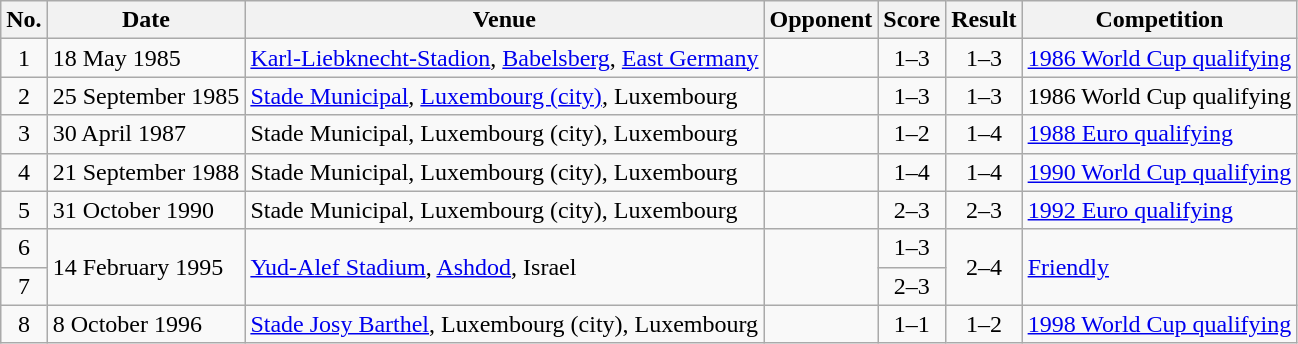<table class="wikitable sortable">
<tr>
<th scope="col">No.</th>
<th scope="col">Date</th>
<th scope="col">Venue</th>
<th scope="col">Opponent</th>
<th scope="col">Score</th>
<th scope="col">Result</th>
<th scope="col">Competition</th>
</tr>
<tr>
<td style="text-align:center">1</td>
<td>18 May 1985</td>
<td><a href='#'>Karl-Liebknecht-Stadion</a>, <a href='#'>Babelsberg</a>, <a href='#'>East Germany</a></td>
<td></td>
<td style="text-align:center">1–3</td>
<td style="text-align:center">1–3</td>
<td><a href='#'>1986 World Cup qualifying</a></td>
</tr>
<tr>
<td style="text-align:center">2</td>
<td>25 September 1985</td>
<td><a href='#'>Stade Municipal</a>, <a href='#'>Luxembourg (city)</a>, Luxembourg</td>
<td></td>
<td style="text-align:center">1–3</td>
<td style="text-align:center">1–3</td>
<td>1986 World Cup qualifying</td>
</tr>
<tr>
<td style="text-align:center">3</td>
<td>30 April 1987</td>
<td>Stade Municipal, Luxembourg (city), Luxembourg</td>
<td></td>
<td style="text-align:center">1–2</td>
<td style="text-align:center">1–4</td>
<td><a href='#'>1988 Euro qualifying</a></td>
</tr>
<tr>
<td style="text-align:center">4</td>
<td>21 September 1988</td>
<td>Stade Municipal, Luxembourg (city), Luxembourg</td>
<td></td>
<td style="text-align:center">1–4</td>
<td style="text-align:center">1–4</td>
<td><a href='#'>1990 World Cup qualifying</a></td>
</tr>
<tr>
<td style="text-align:center">5</td>
<td>31 October 1990</td>
<td>Stade Municipal, Luxembourg (city), Luxembourg</td>
<td></td>
<td style="text-align:center">2–3</td>
<td style="text-align:center">2–3</td>
<td><a href='#'>1992 Euro qualifying</a></td>
</tr>
<tr>
<td style="text-align:center">6</td>
<td rowspan="2">14 February 1995</td>
<td rowspan="2"><a href='#'>Yud-Alef Stadium</a>, <a href='#'>Ashdod</a>, Israel</td>
<td rowspan="2"></td>
<td style="text-align:center">1–3</td>
<td rowspan="2" style="text-align:center">2–4</td>
<td rowspan="2"><a href='#'>Friendly</a></td>
</tr>
<tr>
<td style="text-align:center">7</td>
<td style="text-align:center">2–3</td>
</tr>
<tr>
<td style="text-align:center">8</td>
<td>8 October 1996</td>
<td><a href='#'>Stade Josy Barthel</a>, Luxembourg (city), Luxembourg</td>
<td></td>
<td style="text-align:center">1–1</td>
<td style="text-align:center">1–2</td>
<td><a href='#'>1998 World Cup qualifying</a></td>
</tr>
</table>
